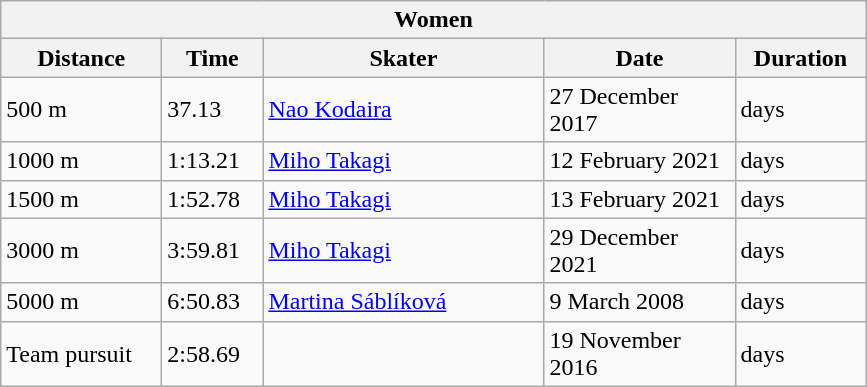<table class="wikitable">
<tr>
<th colspan="5">Women</th>
</tr>
<tr>
<th style="width:100px">Distance</th>
<th style="width:60px">Time</th>
<th style="width:180px">Skater</th>
<th style="width:120px">Date</th>
<th style="width:80px">Duration</th>
</tr>
<tr>
<td>500 m</td>
<td>37.13</td>
<td> <a href='#'>Nao Kodaira</a></td>
<td>27 December 2017</td>
<td> days</td>
</tr>
<tr>
<td>1000 m</td>
<td>1:13.21</td>
<td> <a href='#'>Miho Takagi</a></td>
<td>12 February 2021</td>
<td> days</td>
</tr>
<tr>
<td>1500 m</td>
<td>1:52.78</td>
<td> <a href='#'>Miho Takagi</a></td>
<td>13 February 2021</td>
<td> days</td>
</tr>
<tr>
<td>3000 m</td>
<td>3:59.81</td>
<td> <a href='#'>Miho Takagi</a></td>
<td>29 December 2021</td>
<td> days</td>
</tr>
<tr>
<td>5000 m</td>
<td>6:50.83</td>
<td> <a href='#'>Martina Sáblíková</a></td>
<td>9 March 2008</td>
<td> days</td>
</tr>
<tr>
<td>Team pursuit</td>
<td>2:58.69</td>
<td></td>
<td>19 November 2016</td>
<td> days</td>
</tr>
</table>
